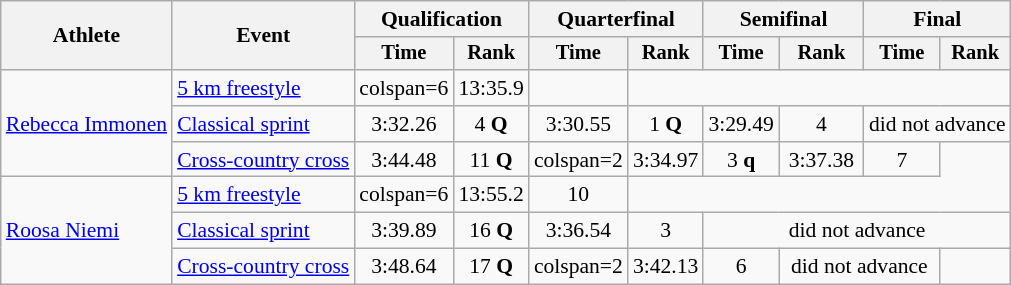<table class="wikitable" style="font-size:90%">
<tr>
<th rowspan="2">Athlete</th>
<th rowspan="2">Event</th>
<th colspan="2">Qualification</th>
<th colspan="2">Quarterfinal</th>
<th colspan="2">Semifinal</th>
<th colspan="2">Final</th>
</tr>
<tr style="font-size:95%">
<th>Time</th>
<th>Rank</th>
<th>Time</th>
<th>Rank</th>
<th>Time</th>
<th>Rank</th>
<th>Time</th>
<th>Rank</th>
</tr>
<tr align=center>
<td align=left rowspan=3><a href='#'>Rebecca Immonen</a></td>
<td align=left><a href='#'>5 km freestyle</a></td>
<td>colspan=6 </td>
<td>13:35.9</td>
<td></td>
</tr>
<tr align=center>
<td align=left><a href='#'>Classical sprint</a></td>
<td>3:32.26</td>
<td>4 <strong>Q</strong></td>
<td>3:30.55</td>
<td>1 <strong>Q</strong></td>
<td>3:29.49</td>
<td>4</td>
<td colspan=2>did not advance</td>
</tr>
<tr align=center>
<td align=left><a href='#'>Cross-country cross</a></td>
<td>3:44.48</td>
<td>11 <strong>Q</strong></td>
<td>colspan=2 </td>
<td>3:34.97</td>
<td>3 <strong>q</strong></td>
<td>3:37.38</td>
<td>7</td>
</tr>
<tr align=center>
<td align=left rowspan=3><a href='#'>Roosa Niemi</a></td>
<td align=left><a href='#'>5 km freestyle</a></td>
<td>colspan=6 </td>
<td>13:55.2</td>
<td>10</td>
</tr>
<tr align=center>
<td align=left><a href='#'>Classical sprint</a></td>
<td>3:39.89</td>
<td>16 <strong>Q</strong></td>
<td>3:36.54</td>
<td>3</td>
<td colspan=4>did not advance</td>
</tr>
<tr align=center>
<td align=left><a href='#'>Cross-country cross</a></td>
<td>3:48.64</td>
<td>17 <strong>Q</strong></td>
<td>colspan=2 </td>
<td>3:42.13</td>
<td>6</td>
<td colspan=2>did not advance</td>
</tr>
</table>
